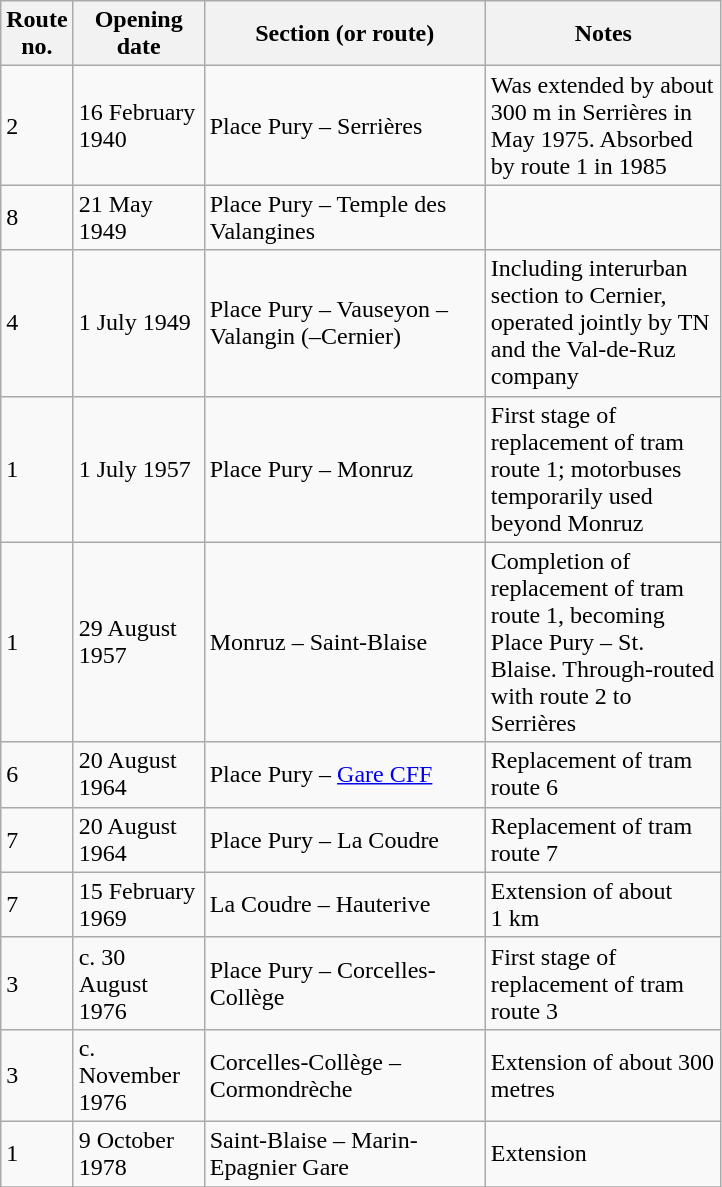<table class="wikitable sortable">
<tr>
<th style="width:20px;">Route<br>no.</th>
<th style="width:80px;">Opening<br>date</th>
<th style="width:180px;">Section (or route)</th>
<th style="width:150px;">Notes</th>
</tr>
<tr>
<td>2</td>
<td>16 February 1940</td>
<td>Place Pury – Serrières</td>
<td>Was extended by about 300 m in Serrières in May 1975. Absorbed by route 1 in 1985</td>
</tr>
<tr>
<td>8</td>
<td>21 May 1949</td>
<td>Place Pury – Temple des Valangines</td>
<td></td>
</tr>
<tr>
<td>4</td>
<td>1 July 1949</td>
<td>Place Pury – Vauseyon – Valangin (–Cernier)</td>
<td>Including interurban section to Cernier, operated jointly by TN and the Val-de-Ruz company</td>
</tr>
<tr>
<td>1</td>
<td>1 July 1957</td>
<td>Place Pury – Monruz</td>
<td>First stage of replacement of tram route 1; motorbuses temporarily used beyond Monruz</td>
</tr>
<tr>
<td>1</td>
<td>29 August 1957</td>
<td>Monruz – Saint-Blaise</td>
<td>Completion of replacement of tram route 1, becoming Place Pury – St. Blaise. Through-routed with route 2 to Serrières</td>
</tr>
<tr>
<td>6</td>
<td>20 August 1964</td>
<td>Place Pury – <a href='#'>Gare CFF</a></td>
<td>Replacement of tram route 6</td>
</tr>
<tr>
<td>7</td>
<td>20 August 1964</td>
<td>Place Pury – La Coudre</td>
<td>Replacement of tram route 7</td>
</tr>
<tr>
<td>7</td>
<td>15 February 1969</td>
<td>La Coudre – Hauterive</td>
<td>Extension of about 1 km</td>
</tr>
<tr>
<td>3</td>
<td>c. 30 August 1976</td>
<td>Place Pury – Corcelles-Collège</td>
<td>First stage of replacement of tram route 3</td>
</tr>
<tr>
<td>3</td>
<td>c. November 1976</td>
<td>Corcelles-Collège – Cormondrèche</td>
<td>Extension of about 300 metres</td>
</tr>
<tr>
<td>1</td>
<td>9 October 1978</td>
<td>Saint-Blaise – Marin-Epagnier Gare</td>
<td>Extension</td>
</tr>
<tr>
</tr>
</table>
